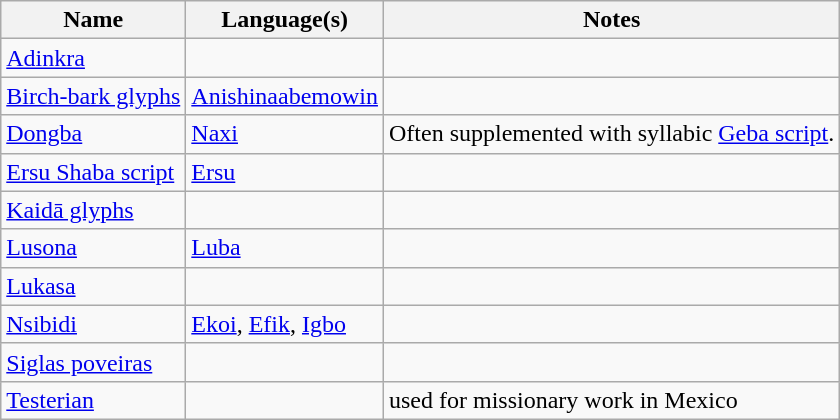<table class="wikitable">
<tr>
<th>Name</th>
<th>Language(s)</th>
<th>Notes</th>
</tr>
<tr>
<td><a href='#'>Adinkra</a></td>
<td></td>
<td></td>
</tr>
<tr>
<td><a href='#'>Birch-bark glyphs</a></td>
<td><a href='#'>Anishinaabemowin</a></td>
<td></td>
</tr>
<tr>
<td><a href='#'>Dongba</a></td>
<td><a href='#'>Naxi</a></td>
<td>Often supplemented with syllabic <a href='#'>Geba script</a>.</td>
</tr>
<tr>
<td><a href='#'>Ersu Shaba script</a></td>
<td><a href='#'>Ersu</a></td>
<td></td>
</tr>
<tr>
<td><a href='#'>Kaidā glyphs</a></td>
<td></td>
<td></td>
</tr>
<tr>
<td><a href='#'>Lusona</a></td>
<td><a href='#'>Luba</a></td>
<td></td>
</tr>
<tr>
<td><a href='#'>Lukasa</a></td>
<td></td>
<td></td>
</tr>
<tr>
<td><a href='#'>Nsibidi</a></td>
<td><a href='#'>Ekoi</a>, <a href='#'>Efik</a>, <a href='#'>Igbo</a></td>
<td></td>
</tr>
<tr>
<td><a href='#'>Siglas poveiras</a></td>
<td></td>
<td></td>
</tr>
<tr>
<td><a href='#'>Testerian</a></td>
<td></td>
<td>used for missionary work in Mexico</td>
</tr>
</table>
